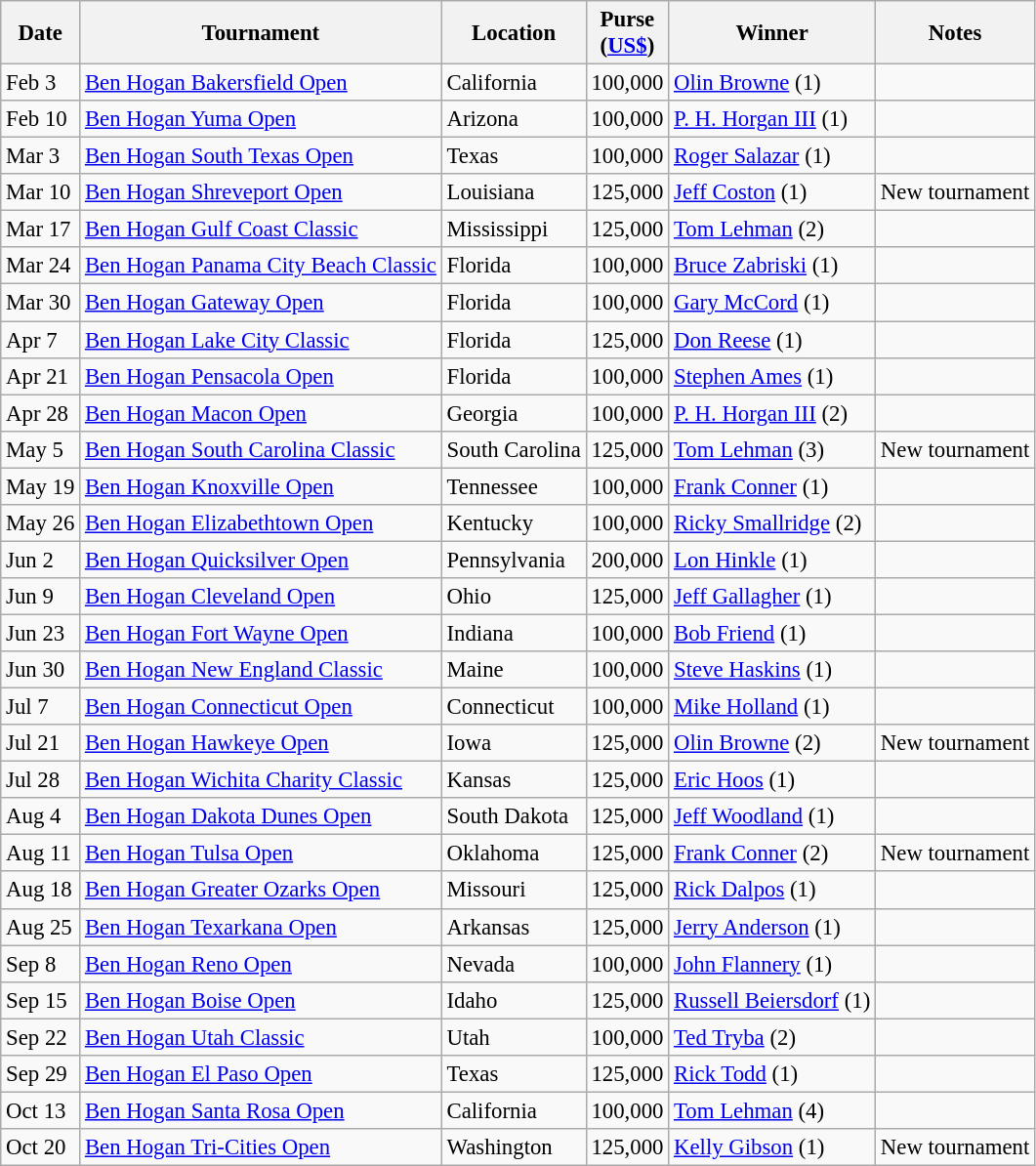<table class="wikitable" style="font-size:95%">
<tr>
<th>Date</th>
<th>Tournament</th>
<th>Location</th>
<th>Purse<br>(<a href='#'>US$</a>)</th>
<th>Winner</th>
<th>Notes</th>
</tr>
<tr>
<td>Feb 3</td>
<td><a href='#'>Ben Hogan Bakersfield Open</a></td>
<td>California</td>
<td align=right>100,000</td>
<td> <a href='#'>Olin Browne</a> (1)</td>
<td></td>
</tr>
<tr>
<td>Feb 10</td>
<td><a href='#'>Ben Hogan Yuma Open</a></td>
<td>Arizona</td>
<td align=right>100,000</td>
<td> <a href='#'>P. H. Horgan III</a> (1)</td>
<td></td>
</tr>
<tr>
<td>Mar 3</td>
<td><a href='#'>Ben Hogan South Texas Open</a></td>
<td>Texas</td>
<td align=right>100,000</td>
<td> <a href='#'>Roger Salazar</a> (1)</td>
<td></td>
</tr>
<tr>
<td>Mar 10</td>
<td><a href='#'>Ben Hogan Shreveport Open</a></td>
<td>Louisiana</td>
<td align=right>125,000</td>
<td> <a href='#'>Jeff Coston</a> (1)</td>
<td>New tournament</td>
</tr>
<tr>
<td>Mar 17</td>
<td><a href='#'>Ben Hogan Gulf Coast Classic</a></td>
<td>Mississippi</td>
<td align=right>125,000</td>
<td> <a href='#'>Tom Lehman</a> (2)</td>
<td></td>
</tr>
<tr>
<td>Mar 24</td>
<td><a href='#'>Ben Hogan Panama City Beach Classic</a></td>
<td>Florida</td>
<td align=right>100,000</td>
<td> <a href='#'>Bruce Zabriski</a> (1)</td>
<td></td>
</tr>
<tr>
<td>Mar 30</td>
<td><a href='#'>Ben Hogan Gateway Open</a></td>
<td>Florida</td>
<td align=right>100,000</td>
<td> <a href='#'>Gary McCord</a> (1)</td>
<td></td>
</tr>
<tr>
<td>Apr 7</td>
<td><a href='#'>Ben Hogan Lake City Classic</a></td>
<td>Florida</td>
<td align=right>125,000</td>
<td> <a href='#'>Don Reese</a> (1)</td>
<td></td>
</tr>
<tr>
<td>Apr 21</td>
<td><a href='#'>Ben Hogan Pensacola Open</a></td>
<td>Florida</td>
<td align=right>100,000</td>
<td> <a href='#'>Stephen Ames</a> (1)</td>
<td></td>
</tr>
<tr>
<td>Apr 28</td>
<td><a href='#'>Ben Hogan Macon Open</a></td>
<td>Georgia</td>
<td align=right>100,000</td>
<td> <a href='#'>P. H. Horgan III</a> (2)</td>
<td></td>
</tr>
<tr>
<td>May 5</td>
<td><a href='#'>Ben Hogan South Carolina Classic</a></td>
<td>South Carolina</td>
<td align=right>125,000</td>
<td> <a href='#'>Tom Lehman</a> (3)</td>
<td>New tournament</td>
</tr>
<tr>
<td>May 19</td>
<td><a href='#'>Ben Hogan Knoxville Open</a></td>
<td>Tennessee</td>
<td align=right>100,000</td>
<td> <a href='#'>Frank Conner</a> (1)</td>
<td></td>
</tr>
<tr>
<td>May 26</td>
<td><a href='#'>Ben Hogan Elizabethtown Open</a></td>
<td>Kentucky</td>
<td align=right>100,000</td>
<td> <a href='#'>Ricky Smallridge</a> (2)</td>
<td></td>
</tr>
<tr>
<td>Jun 2</td>
<td><a href='#'>Ben Hogan Quicksilver Open</a></td>
<td>Pennsylvania</td>
<td align=right>200,000</td>
<td> <a href='#'>Lon Hinkle</a> (1)</td>
<td></td>
</tr>
<tr>
<td>Jun 9</td>
<td><a href='#'>Ben Hogan Cleveland Open</a></td>
<td>Ohio</td>
<td align=right>125,000</td>
<td> <a href='#'>Jeff Gallagher</a> (1)</td>
<td></td>
</tr>
<tr>
<td>Jun 23</td>
<td><a href='#'>Ben Hogan Fort Wayne Open</a></td>
<td>Indiana</td>
<td align=right>100,000</td>
<td> <a href='#'>Bob Friend</a> (1)</td>
<td></td>
</tr>
<tr>
<td>Jun 30</td>
<td><a href='#'>Ben Hogan New England Classic</a></td>
<td>Maine</td>
<td align=right>100,000</td>
<td> <a href='#'>Steve Haskins</a> (1)</td>
<td></td>
</tr>
<tr>
<td>Jul 7</td>
<td><a href='#'>Ben Hogan Connecticut Open</a></td>
<td>Connecticut</td>
<td align=right>100,000</td>
<td> <a href='#'>Mike Holland</a> (1)</td>
<td></td>
</tr>
<tr>
<td>Jul 21</td>
<td><a href='#'>Ben Hogan Hawkeye Open</a></td>
<td>Iowa</td>
<td align=right>125,000</td>
<td> <a href='#'>Olin Browne</a> (2)</td>
<td>New tournament</td>
</tr>
<tr>
<td>Jul 28</td>
<td><a href='#'>Ben Hogan Wichita Charity Classic</a></td>
<td>Kansas</td>
<td align=right>125,000</td>
<td> <a href='#'>Eric Hoos</a> (1)</td>
<td></td>
</tr>
<tr>
<td>Aug 4</td>
<td><a href='#'>Ben Hogan Dakota Dunes Open</a></td>
<td>South Dakota</td>
<td align=right>125,000</td>
<td> <a href='#'>Jeff Woodland</a> (1)</td>
<td></td>
</tr>
<tr>
<td>Aug 11</td>
<td><a href='#'>Ben Hogan Tulsa Open</a></td>
<td>Oklahoma</td>
<td align=right>125,000</td>
<td> <a href='#'>Frank Conner</a> (2)</td>
<td>New tournament</td>
</tr>
<tr>
<td>Aug 18</td>
<td><a href='#'>Ben Hogan Greater Ozarks Open</a></td>
<td>Missouri</td>
<td align=right>125,000</td>
<td> <a href='#'>Rick Dalpos</a> (1)</td>
<td></td>
</tr>
<tr>
<td>Aug 25</td>
<td><a href='#'>Ben Hogan Texarkana Open</a></td>
<td>Arkansas</td>
<td align=right>125,000</td>
<td> <a href='#'>Jerry Anderson</a> (1)</td>
<td></td>
</tr>
<tr>
<td>Sep 8</td>
<td><a href='#'>Ben Hogan Reno Open</a></td>
<td>Nevada</td>
<td align=right>100,000</td>
<td> <a href='#'>John Flannery</a> (1)</td>
<td></td>
</tr>
<tr>
<td>Sep 15</td>
<td><a href='#'>Ben Hogan Boise Open</a></td>
<td>Idaho</td>
<td align=right>125,000</td>
<td> <a href='#'>Russell Beiersdorf</a> (1)</td>
<td></td>
</tr>
<tr>
<td>Sep 22</td>
<td><a href='#'>Ben Hogan Utah Classic</a></td>
<td>Utah</td>
<td align=right>100,000</td>
<td> <a href='#'>Ted Tryba</a> (2)</td>
<td></td>
</tr>
<tr>
<td>Sep 29</td>
<td><a href='#'>Ben Hogan El Paso Open</a></td>
<td>Texas</td>
<td align=right>125,000</td>
<td> <a href='#'>Rick Todd</a> (1)</td>
<td></td>
</tr>
<tr>
<td>Oct 13</td>
<td><a href='#'>Ben Hogan Santa Rosa Open</a></td>
<td>California</td>
<td align=right>100,000</td>
<td> <a href='#'>Tom Lehman</a> (4)</td>
<td></td>
</tr>
<tr>
<td>Oct 20</td>
<td><a href='#'>Ben Hogan Tri-Cities Open</a></td>
<td>Washington</td>
<td align=right>125,000</td>
<td> <a href='#'>Kelly Gibson</a> (1)</td>
<td>New tournament</td>
</tr>
</table>
